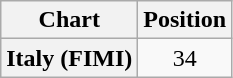<table class="wikitable plainrowheaders" style="text-align:center;">
<tr>
<th>Chart</th>
<th>Position</th>
</tr>
<tr>
<th scope="row">Italy (FIMI)</th>
<td>34</td>
</tr>
</table>
